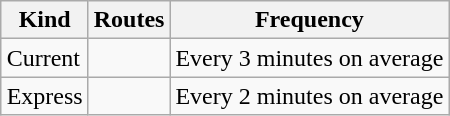<table class="wikitable" style="margin-left: auto; margin-right: auto; border: none;">
<tr>
<th>Kind</th>
<th>Routes</th>
<th>Frequency</th>
</tr>
<tr>
<td>Current</td>
<td>  </td>
<td>Every 3 minutes on average</td>
</tr>
<tr>
<td>Express</td>
<td> </td>
<td>Every 2 minutes on average</td>
</tr>
</table>
